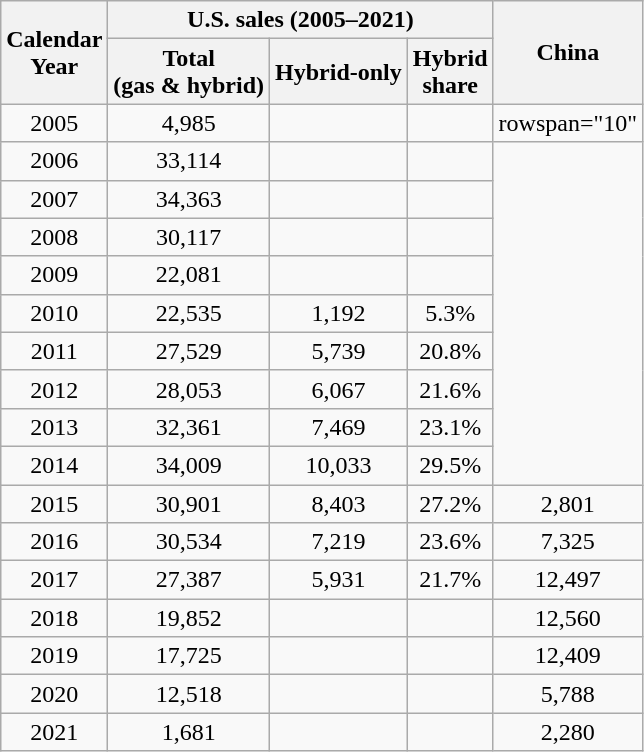<table class="wikitable">
<tr>
<th rowspan="2">Calendar<br> Year</th>
<th colspan="3">U.S. sales (2005–2021)</th>
<th rowspan="2">China</th>
</tr>
<tr>
<th>Total<br>(gas & hybrid)</th>
<th>Hybrid-only</th>
<th>Hybrid<br>share</th>
</tr>
<tr align=center>
<td>2005</td>
<td>4,985</td>
<td></td>
<td></td>
<td>rowspan="10" </td>
</tr>
<tr align=center>
<td>2006</td>
<td>33,114</td>
<td></td>
<td></td>
</tr>
<tr align=center>
<td>2007</td>
<td>34,363</td>
<td></td>
<td></td>
</tr>
<tr align=center>
<td>2008</td>
<td>30,117</td>
<td></td>
<td></td>
</tr>
<tr align=center>
<td>2009</td>
<td>22,081</td>
<td></td>
<td></td>
</tr>
<tr align=center>
<td>2010</td>
<td>22,535</td>
<td>1,192</td>
<td>5.3%</td>
</tr>
<tr align=center>
<td>2011</td>
<td>27,529</td>
<td>5,739</td>
<td>20.8%</td>
</tr>
<tr align=center>
<td>2012</td>
<td>28,053</td>
<td>6,067</td>
<td>21.6%</td>
</tr>
<tr align=center>
<td>2013</td>
<td>32,361</td>
<td>7,469</td>
<td>23.1%</td>
</tr>
<tr align=center>
<td>2014</td>
<td>34,009</td>
<td>10,033</td>
<td>29.5%</td>
</tr>
<tr align=center>
<td>2015</td>
<td>30,901</td>
<td>8,403</td>
<td>27.2%</td>
<td>2,801</td>
</tr>
<tr align=center>
<td>2016</td>
<td>30,534</td>
<td>7,219</td>
<td>23.6%</td>
<td>7,325</td>
</tr>
<tr align=center>
<td>2017</td>
<td>27,387</td>
<td>5,931</td>
<td>21.7%</td>
<td>12,497</td>
</tr>
<tr align=center>
<td>2018</td>
<td>19,852</td>
<td></td>
<td></td>
<td>12,560</td>
</tr>
<tr align=center>
<td>2019</td>
<td>17,725</td>
<td></td>
<td></td>
<td>12,409</td>
</tr>
<tr align=center>
<td>2020</td>
<td>12,518</td>
<td></td>
<td></td>
<td>5,788</td>
</tr>
<tr align=center>
<td>2021</td>
<td>1,681</td>
<td></td>
<td></td>
<td>2,280</td>
</tr>
</table>
